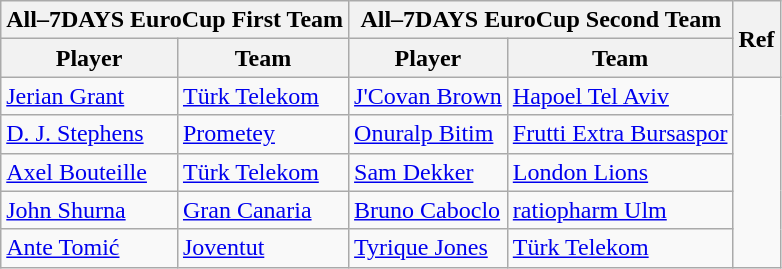<table class="wikitable">
<tr>
<th colspan="2">All–7DAYS EuroCup First Team</th>
<th colspan="2">All–7DAYS EuroCup Second Team</th>
<th rowspan="2">Ref</th>
</tr>
<tr>
<th>Player</th>
<th>Team</th>
<th>Player</th>
<th>Team</th>
</tr>
<tr>
<td> <a href='#'>Jerian Grant</a></td>
<td> <a href='#'>Türk Telekom</a></td>
<td> <a href='#'>J'Covan Brown</a></td>
<td> <a href='#'>Hapoel Tel Aviv</a></td>
<td rowspan="5" style="text-align: center;"></td>
</tr>
<tr>
<td> <a href='#'>D. J. Stephens</a></td>
<td> <a href='#'>Prometey</a></td>
<td> <a href='#'>Onuralp Bitim</a></td>
<td> <a href='#'>Frutti Extra Bursaspor</a></td>
</tr>
<tr>
<td> <a href='#'>Axel Bouteille</a></td>
<td> <a href='#'>Türk Telekom</a></td>
<td> <a href='#'>Sam Dekker</a></td>
<td> <a href='#'>London Lions</a></td>
</tr>
<tr>
<td> <a href='#'>John Shurna</a></td>
<td> <a href='#'>Gran Canaria</a></td>
<td> <a href='#'>Bruno Caboclo</a></td>
<td> <a href='#'>ratiopharm Ulm</a></td>
</tr>
<tr>
<td> <a href='#'>Ante Tomić</a></td>
<td> <a href='#'>Joventut</a></td>
<td> <a href='#'>Tyrique Jones</a></td>
<td> <a href='#'>Türk Telekom</a></td>
</tr>
</table>
